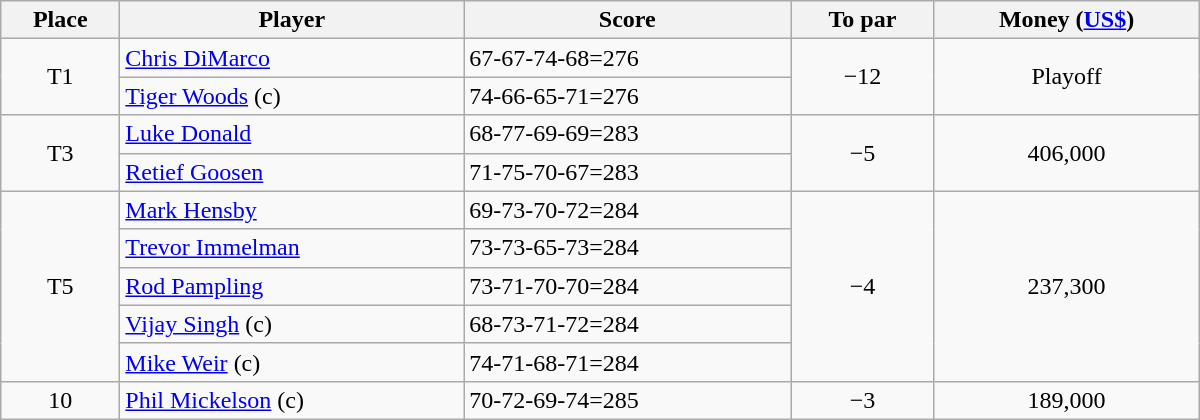<table class="wikitable" style="width:50em;margin-bottom:0;">
<tr>
<th>Place</th>
<th>Player</th>
<th>Score</th>
<th>To par</th>
<th>Money (<a href='#'>US$</a>)</th>
</tr>
<tr>
<td rowspan=2 align=center>T1</td>
<td> <a href='#'>Chris DiMarco</a></td>
<td>67-67-74-68=276</td>
<td rowspan=2 align=center>−12</td>
<td rowspan=2 align=center>Playoff</td>
</tr>
<tr>
<td> <a href='#'>Tiger Woods</a> (c)</td>
<td>74-66-65-71=276</td>
</tr>
<tr>
<td rowspan=2 align=center>T3</td>
<td> <a href='#'>Luke Donald</a></td>
<td>68-77-69-69=283</td>
<td rowspan=2 align=center>−5</td>
<td rowspan=2 align=center>406,000</td>
</tr>
<tr>
<td> <a href='#'>Retief Goosen</a></td>
<td>71-75-70-67=283</td>
</tr>
<tr>
<td rowspan=5 align=center>T5</td>
<td> <a href='#'>Mark Hensby</a></td>
<td>69-73-70-72=284</td>
<td rowspan=5 align=center>−4</td>
<td rowspan=5 align=center>237,300</td>
</tr>
<tr>
<td> <a href='#'>Trevor Immelman</a></td>
<td>73-73-65-73=284</td>
</tr>
<tr>
<td> <a href='#'>Rod Pampling</a></td>
<td>73-71-70-70=284</td>
</tr>
<tr>
<td> <a href='#'>Vijay Singh</a> (c)</td>
<td>68-73-71-72=284</td>
</tr>
<tr>
<td> <a href='#'>Mike Weir</a> (c)</td>
<td>74-71-68-71=284</td>
</tr>
<tr>
<td align=center>10</td>
<td> <a href='#'>Phil Mickelson</a> (c)</td>
<td>70-72-69-74=285</td>
<td align=center>−3</td>
<td align=center>189,000</td>
</tr>
</table>
